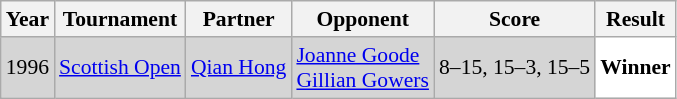<table class="sortable wikitable" style="font-size: 90%;">
<tr>
<th>Year</th>
<th>Tournament</th>
<th>Partner</th>
<th>Opponent</th>
<th>Score</th>
<th>Result</th>
</tr>
<tr style="background:#D5D5D5">
<td align="center">1996</td>
<td align="left"><a href='#'>Scottish Open</a></td>
<td align="left"> <a href='#'>Qian Hong</a></td>
<td align="left"> <a href='#'>Joanne Goode</a> <br>  <a href='#'>Gillian Gowers</a></td>
<td align="left">8–15, 15–3, 15–5</td>
<td style="text-align:left; background:white"> <strong>Winner</strong></td>
</tr>
</table>
